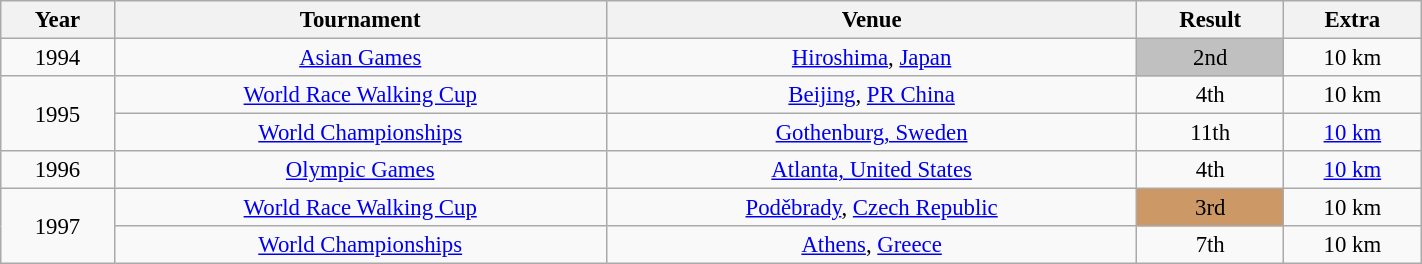<table class="wikitable" style=" text-align:center; font-size:95%;" width="75%">
<tr>
<th>Year</th>
<th>Tournament</th>
<th>Venue</th>
<th>Result</th>
<th>Extra</th>
</tr>
<tr>
<td>1994</td>
<td><a href='#'>Asian Games</a></td>
<td><a href='#'>Hiroshima</a>, <a href='#'>Japan</a></td>
<td bgcolor="silver">2nd</td>
<td>10 km</td>
</tr>
<tr>
<td rowspan=2>1995</td>
<td><a href='#'>World Race Walking Cup</a></td>
<td><a href='#'>Beijing</a>, <a href='#'>PR China</a></td>
<td>4th</td>
<td>10 km</td>
</tr>
<tr>
<td><a href='#'>World Championships</a></td>
<td><a href='#'>Gothenburg, Sweden</a></td>
<td>11th</td>
<td><a href='#'>10 km</a></td>
</tr>
<tr>
<td>1996</td>
<td><a href='#'>Olympic Games</a></td>
<td><a href='#'>Atlanta, United States</a></td>
<td>4th</td>
<td><a href='#'>10 km</a></td>
</tr>
<tr>
<td rowspan=2>1997</td>
<td><a href='#'>World Race Walking Cup</a></td>
<td><a href='#'>Poděbrady</a>, <a href='#'>Czech Republic</a></td>
<td bgcolor="cc9966">3rd</td>
<td>10 km</td>
</tr>
<tr>
<td><a href='#'>World Championships</a></td>
<td><a href='#'>Athens</a>, <a href='#'>Greece</a></td>
<td>7th</td>
<td>10 km</td>
</tr>
</table>
